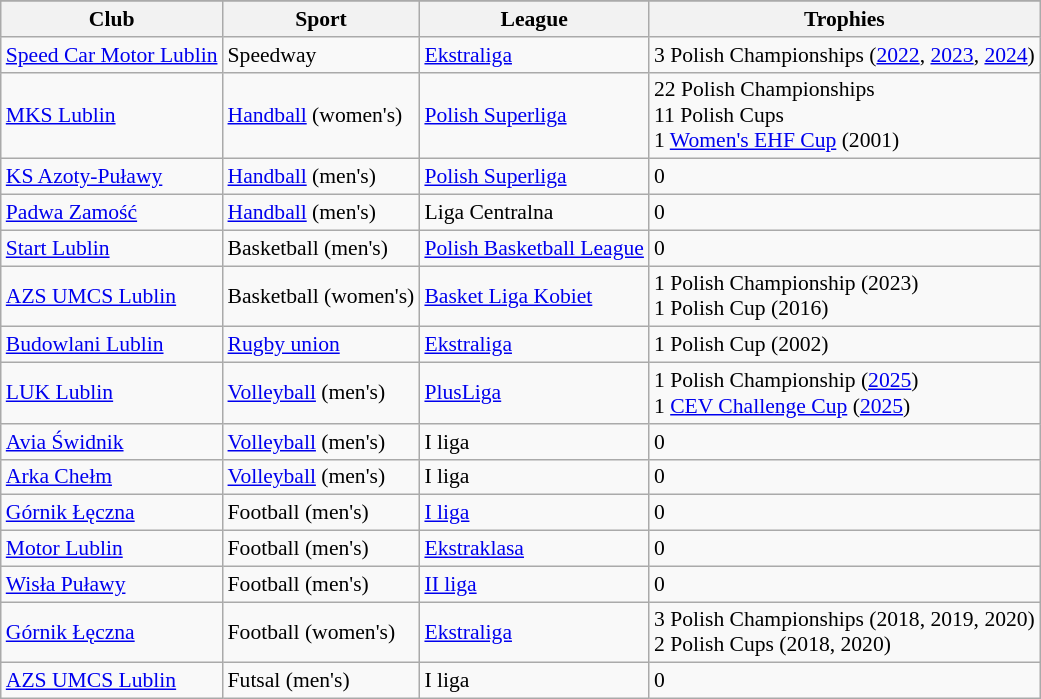<table class="wikitable sortable" style="font-size:90%">
<tr>
</tr>
<tr>
<th>Club</th>
<th>Sport</th>
<th>League</th>
<th>Trophies</th>
</tr>
<tr>
<td><a href='#'>Speed Car Motor Lublin</a></td>
<td>Speedway</td>
<td><a href='#'>Ekstraliga</a></td>
<td>3 Polish Championships (<a href='#'>2022</a>, <a href='#'>2023</a>, <a href='#'>2024</a>)</td>
</tr>
<tr>
<td><a href='#'>MKS Lublin</a></td>
<td><a href='#'>Handball</a> (women's)</td>
<td><a href='#'>Polish Superliga</a></td>
<td>22 Polish Championships<br>11 Polish Cups<br>1 <a href='#'>Women's EHF Cup</a> (2001)</td>
</tr>
<tr>
<td><a href='#'>KS Azoty-Puławy</a></td>
<td><a href='#'>Handball</a> (men's)</td>
<td><a href='#'>Polish Superliga</a></td>
<td>0</td>
</tr>
<tr>
<td><a href='#'>Padwa Zamość</a></td>
<td><a href='#'>Handball</a> (men's)</td>
<td>Liga Centralna</td>
<td>0</td>
</tr>
<tr>
<td><a href='#'>Start Lublin</a></td>
<td>Basketball (men's)</td>
<td><a href='#'>Polish Basketball League</a></td>
<td>0</td>
</tr>
<tr>
<td><a href='#'>AZS UMCS Lublin</a></td>
<td>Basketball (women's)</td>
<td><a href='#'>Basket Liga Kobiet</a></td>
<td>1 Polish Championship (2023)<br>1 Polish Cup (2016)</td>
</tr>
<tr>
<td><a href='#'>Budowlani Lublin</a></td>
<td><a href='#'>Rugby union</a></td>
<td><a href='#'>Ekstraliga</a></td>
<td>1 Polish Cup (2002)</td>
</tr>
<tr>
<td><a href='#'>LUK Lublin</a></td>
<td><a href='#'>Volleyball</a> (men's)</td>
<td><a href='#'>PlusLiga</a></td>
<td>1 Polish Championship (<a href='#'>2025</a>)<br>1 <a href='#'>CEV Challenge Cup</a> (<a href='#'>2025</a>)</td>
</tr>
<tr>
<td><a href='#'>Avia Świdnik</a></td>
<td><a href='#'>Volleyball</a> (men's)</td>
<td>I liga</td>
<td>0</td>
</tr>
<tr>
<td><a href='#'>Arka Chełm</a></td>
<td><a href='#'>Volleyball</a> (men's)</td>
<td>I liga</td>
<td>0</td>
</tr>
<tr>
<td><a href='#'>Górnik Łęczna</a></td>
<td>Football (men's)</td>
<td><a href='#'>I liga</a></td>
<td>0</td>
</tr>
<tr>
<td><a href='#'>Motor Lublin</a></td>
<td>Football (men's)</td>
<td><a href='#'>Ekstraklasa</a></td>
<td>0</td>
</tr>
<tr>
<td><a href='#'>Wisła Puławy</a></td>
<td>Football (men's)</td>
<td><a href='#'>II liga</a></td>
<td>0</td>
</tr>
<tr>
<td><a href='#'>Górnik Łęczna</a></td>
<td>Football (women's)</td>
<td><a href='#'>Ekstraliga</a></td>
<td>3 Polish Championships (2018, 2019, 2020)<br>2 Polish Cups (2018, 2020)</td>
</tr>
<tr>
<td><a href='#'>AZS UMCS Lublin</a></td>
<td>Futsal (men's)</td>
<td>I liga</td>
<td>0</td>
</tr>
</table>
